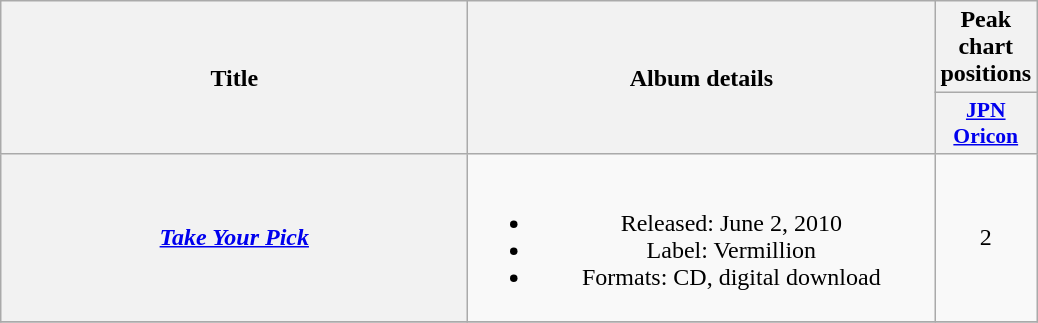<table class="wikitable plainrowheaders" style="text-align:center;">
<tr>
<th scope="col" rowspan="2" style="width:19em;">Title</th>
<th scope="col" rowspan="2" style="width:19em;">Album details</th>
<th scope="col" colspan="1">Peak<br>chart<br>positions</th>
</tr>
<tr>
<th scope="col" style="width:2.9em;font-size:90%;"><a href='#'>JPN<br>Oricon</a><br></th>
</tr>
<tr>
<th scope="row"><em><a href='#'>Take Your Pick</a></em></th>
<td><br><ul><li>Released: June 2, 2010</li><li>Label: Vermillion</li><li>Formats: CD, digital download</li></ul></td>
<td>2</td>
</tr>
<tr>
</tr>
</table>
